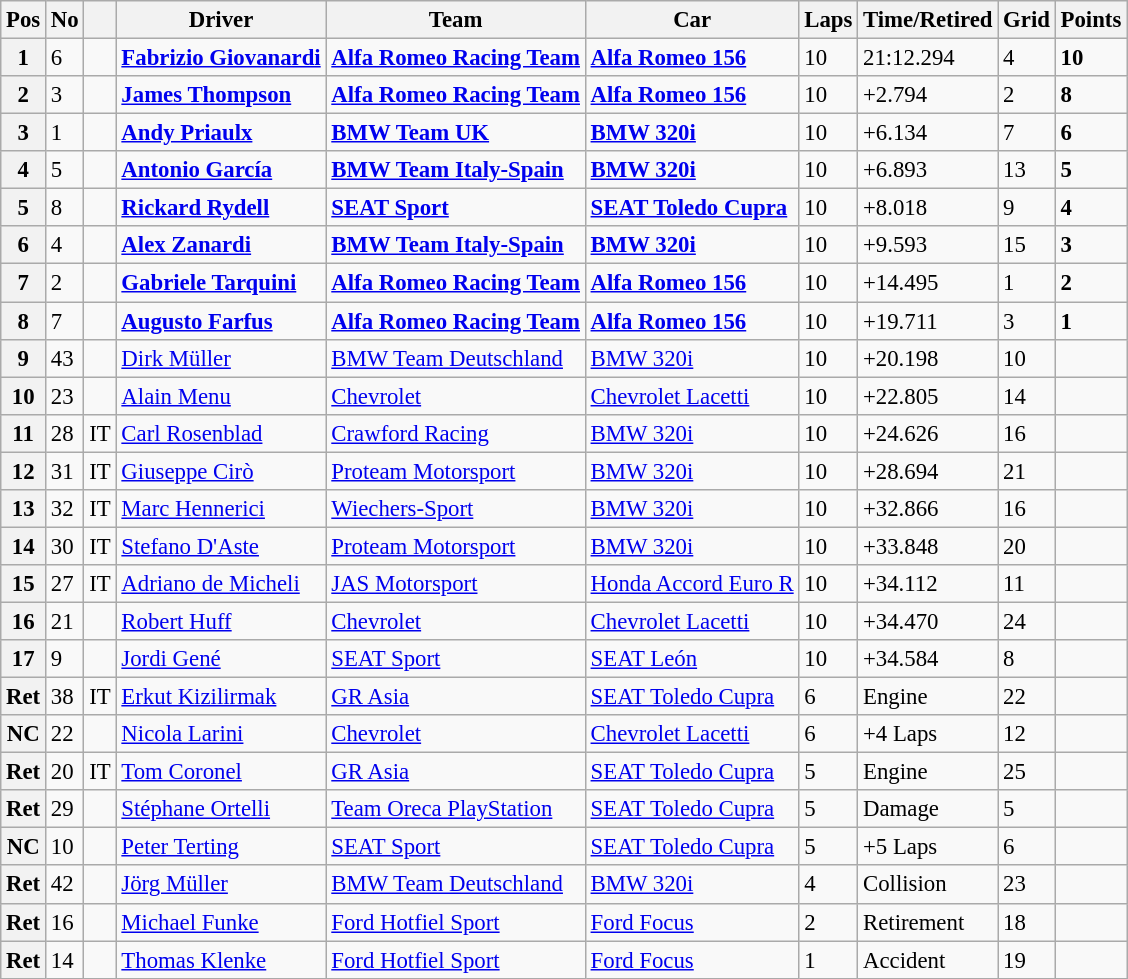<table class="wikitable" style="font-size: 95%">
<tr>
<th>Pos</th>
<th>No</th>
<th></th>
<th>Driver</th>
<th>Team</th>
<th>Car</th>
<th>Laps</th>
<th>Time/Retired</th>
<th>Grid</th>
<th>Points</th>
</tr>
<tr>
<th>1</th>
<td>6</td>
<td></td>
<td> <strong><a href='#'>Fabrizio Giovanardi</a></strong></td>
<td><strong><a href='#'>Alfa Romeo Racing Team</a></strong></td>
<td><strong><a href='#'>Alfa Romeo 156</a></strong></td>
<td>10</td>
<td>21:12.294</td>
<td>4</td>
<td><strong>10</strong></td>
</tr>
<tr>
<th>2</th>
<td>3</td>
<td></td>
<td> <strong><a href='#'>James Thompson</a></strong></td>
<td><strong><a href='#'>Alfa Romeo Racing Team</a></strong></td>
<td><strong><a href='#'>Alfa Romeo 156</a></strong></td>
<td>10</td>
<td>+2.794</td>
<td>2</td>
<td><strong>8</strong></td>
</tr>
<tr>
<th>3</th>
<td>1</td>
<td></td>
<td> <strong><a href='#'>Andy Priaulx</a></strong></td>
<td><strong><a href='#'>BMW Team UK</a></strong></td>
<td><strong><a href='#'>BMW 320i</a></strong></td>
<td>10</td>
<td>+6.134</td>
<td>7</td>
<td><strong>6</strong></td>
</tr>
<tr>
<th>4</th>
<td>5</td>
<td></td>
<td> <strong><a href='#'>Antonio García</a></strong></td>
<td><strong><a href='#'>BMW Team Italy-Spain</a></strong></td>
<td><strong><a href='#'>BMW 320i</a></strong></td>
<td>10</td>
<td>+6.893</td>
<td>13</td>
<td><strong>5</strong></td>
</tr>
<tr>
<th>5</th>
<td>8</td>
<td></td>
<td> <strong><a href='#'>Rickard Rydell</a></strong></td>
<td><strong><a href='#'>SEAT Sport</a></strong></td>
<td><strong><a href='#'>SEAT Toledo Cupra</a></strong></td>
<td>10</td>
<td>+8.018</td>
<td>9</td>
<td><strong>4</strong></td>
</tr>
<tr>
<th>6</th>
<td>4</td>
<td></td>
<td> <strong><a href='#'>Alex Zanardi</a></strong></td>
<td><strong><a href='#'>BMW Team Italy-Spain</a></strong></td>
<td><strong><a href='#'>BMW 320i</a></strong></td>
<td>10</td>
<td>+9.593</td>
<td>15</td>
<td><strong>3</strong></td>
</tr>
<tr>
<th>7</th>
<td>2</td>
<td></td>
<td> <strong><a href='#'>Gabriele Tarquini</a></strong></td>
<td><strong><a href='#'>Alfa Romeo Racing Team</a></strong></td>
<td><strong><a href='#'>Alfa Romeo 156</a></strong></td>
<td>10</td>
<td>+14.495</td>
<td>1</td>
<td><strong>2</strong></td>
</tr>
<tr>
<th>8</th>
<td>7</td>
<td></td>
<td> <strong><a href='#'>Augusto Farfus</a></strong></td>
<td><strong><a href='#'>Alfa Romeo Racing Team</a></strong></td>
<td><strong><a href='#'>Alfa Romeo 156</a></strong></td>
<td>10</td>
<td>+19.711</td>
<td>3</td>
<td><strong>1</strong></td>
</tr>
<tr>
<th>9</th>
<td>43</td>
<td></td>
<td> <a href='#'>Dirk Müller</a></td>
<td><a href='#'>BMW Team Deutschland</a></td>
<td><a href='#'>BMW 320i</a></td>
<td>10</td>
<td>+20.198</td>
<td>10</td>
<td></td>
</tr>
<tr>
<th>10</th>
<td>23</td>
<td></td>
<td> <a href='#'>Alain Menu</a></td>
<td><a href='#'>Chevrolet</a></td>
<td><a href='#'>Chevrolet Lacetti</a></td>
<td>10</td>
<td>+22.805</td>
<td>14</td>
<td></td>
</tr>
<tr>
<th>11</th>
<td>28</td>
<td>IT</td>
<td> <a href='#'>Carl Rosenblad</a></td>
<td><a href='#'>Crawford Racing</a></td>
<td><a href='#'>BMW 320i</a></td>
<td>10</td>
<td>+24.626</td>
<td>16</td>
<td></td>
</tr>
<tr>
<th>12</th>
<td>31</td>
<td>IT</td>
<td>  <a href='#'>Giuseppe Cirò</a></td>
<td><a href='#'>Proteam Motorsport</a></td>
<td><a href='#'>BMW 320i</a></td>
<td>10</td>
<td>+28.694</td>
<td>21</td>
<td></td>
</tr>
<tr>
<th>13</th>
<td>32</td>
<td>IT</td>
<td> <a href='#'>Marc Hennerici</a></td>
<td><a href='#'>Wiechers-Sport</a></td>
<td><a href='#'>BMW 320i</a></td>
<td>10</td>
<td>+32.866</td>
<td>16</td>
<td></td>
</tr>
<tr>
<th>14</th>
<td>30</td>
<td>IT</td>
<td> <a href='#'>Stefano D'Aste</a></td>
<td><a href='#'>Proteam Motorsport</a></td>
<td><a href='#'>BMW 320i</a></td>
<td>10</td>
<td>+33.848</td>
<td>20</td>
<td></td>
</tr>
<tr>
<th>15</th>
<td>27</td>
<td>IT</td>
<td> <a href='#'>Adriano de Micheli</a></td>
<td><a href='#'>JAS Motorsport</a></td>
<td><a href='#'>Honda Accord Euro R</a></td>
<td>10</td>
<td>+34.112</td>
<td>11</td>
<td></td>
</tr>
<tr>
<th>16</th>
<td>21</td>
<td></td>
<td> <a href='#'>Robert Huff</a></td>
<td><a href='#'>Chevrolet</a></td>
<td><a href='#'>Chevrolet Lacetti</a></td>
<td>10</td>
<td>+34.470</td>
<td>24</td>
<td></td>
</tr>
<tr>
<th>17</th>
<td>9</td>
<td></td>
<td> <a href='#'>Jordi Gené</a></td>
<td><a href='#'>SEAT Sport</a></td>
<td><a href='#'>SEAT León</a></td>
<td>10</td>
<td>+34.584</td>
<td>8</td>
<td></td>
</tr>
<tr>
<th>Ret</th>
<td>38</td>
<td>IT</td>
<td> <a href='#'>Erkut Kizilirmak</a></td>
<td><a href='#'>GR Asia</a></td>
<td><a href='#'>SEAT Toledo Cupra</a></td>
<td>6</td>
<td>Engine</td>
<td>22</td>
<td></td>
</tr>
<tr>
<th>NC</th>
<td>22</td>
<td></td>
<td> <a href='#'>Nicola Larini</a></td>
<td><a href='#'>Chevrolet</a></td>
<td><a href='#'>Chevrolet Lacetti</a></td>
<td>6</td>
<td>+4 Laps</td>
<td>12</td>
<td></td>
</tr>
<tr>
<th>Ret</th>
<td>20</td>
<td>IT</td>
<td> <a href='#'>Tom Coronel</a></td>
<td><a href='#'>GR Asia</a></td>
<td><a href='#'>SEAT Toledo Cupra</a></td>
<td>5</td>
<td>Engine</td>
<td>25</td>
<td></td>
</tr>
<tr>
<th>Ret</th>
<td>29</td>
<td></td>
<td> <a href='#'>Stéphane Ortelli</a></td>
<td><a href='#'>Team Oreca PlayStation</a></td>
<td><a href='#'>SEAT Toledo Cupra</a></td>
<td>5</td>
<td>Damage</td>
<td>5</td>
<td></td>
</tr>
<tr>
<th>NC</th>
<td>10</td>
<td></td>
<td> <a href='#'>Peter Terting</a></td>
<td><a href='#'>SEAT Sport</a></td>
<td><a href='#'>SEAT Toledo Cupra</a></td>
<td>5</td>
<td>+5 Laps</td>
<td>6</td>
<td></td>
</tr>
<tr>
<th>Ret</th>
<td>42</td>
<td></td>
<td> <a href='#'>Jörg Müller</a></td>
<td><a href='#'>BMW Team Deutschland</a></td>
<td><a href='#'>BMW 320i</a></td>
<td>4</td>
<td>Collision</td>
<td>23</td>
<td></td>
</tr>
<tr>
<th>Ret</th>
<td>16</td>
<td></td>
<td> <a href='#'>Michael Funke</a></td>
<td><a href='#'>Ford Hotfiel Sport</a></td>
<td><a href='#'>Ford Focus</a></td>
<td>2</td>
<td>Retirement</td>
<td>18</td>
<td></td>
</tr>
<tr>
<th>Ret</th>
<td>14</td>
<td></td>
<td> <a href='#'>Thomas Klenke</a></td>
<td><a href='#'>Ford Hotfiel Sport</a></td>
<td><a href='#'>Ford Focus</a></td>
<td>1</td>
<td>Accident</td>
<td>19</td>
<td></td>
</tr>
</table>
